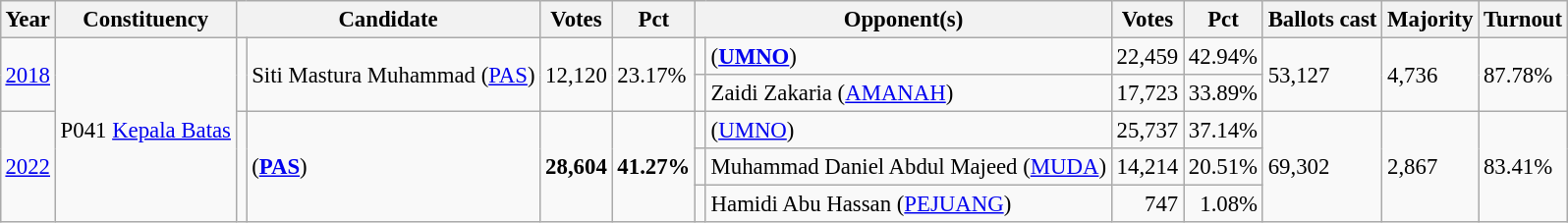<table class="wikitable" style="margin:0.5em ; font-size:95%">
<tr>
<th>Year</th>
<th>Constituency</th>
<th colspan=2>Candidate</th>
<th>Votes</th>
<th>Pct</th>
<th colspan=2>Opponent(s)</th>
<th>Votes</th>
<th>Pct</th>
<th>Ballots cast</th>
<th>Majority</th>
<th>Turnout</th>
</tr>
<tr>
<td rowspan=2><a href='#'>2018</a></td>
<td rowspan=5>P041 <a href='#'>Kepala Batas</a></td>
<td rowspan=2 ></td>
<td rowspan=2>Siti Mastura Muhammad (<a href='#'>PAS</a>)</td>
<td rowspan=2 align="right">12,120</td>
<td rowspan=2>23.17%</td>
<td></td>
<td> (<a href='#'><strong>UMNO</strong></a>)</td>
<td align="right">22,459</td>
<td>42.94%</td>
<td rowspan=2>53,127</td>
<td rowspan=2>4,736</td>
<td rowspan=2>87.78%</td>
</tr>
<tr>
<td></td>
<td>Zaidi Zakaria (<a href='#'>AMANAH</a>)</td>
<td align="right">17,723</td>
<td>33.89%</td>
</tr>
<tr>
<td rowspan="3"><a href='#'>2022</a></td>
<td rowspan="3" bgcolor=></td>
<td rowspan="3"> (<a href='#'><strong>PAS</strong></a>)</td>
<td rowspan="3" align="right"><strong>28,604</strong></td>
<td rowspan="3"><strong>41.27%</strong></td>
<td></td>
<td> (<a href='#'>UMNO</a>)</td>
<td>25,737</td>
<td align="right">37.14%</td>
<td rowspan="3">69,302</td>
<td rowspan="3">2,867</td>
<td rowspan="3">83.41%</td>
</tr>
<tr>
<td bgcolor=></td>
<td>Muhammad Daniel Abdul Majeed (<a href='#'>MUDA</a>)</td>
<td align="right">14,214</td>
<td>20.51%</td>
</tr>
<tr>
<td bgcolor=></td>
<td>Hamidi Abu Hassan (<a href='#'>PEJUANG</a>)</td>
<td align="right">747</td>
<td align="right">1.08%</td>
</tr>
</table>
